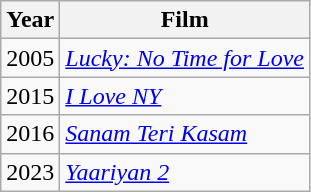<table class="wikitable">
<tr>
<th>Year</th>
<th>Film</th>
</tr>
<tr>
<td>2005</td>
<td><a href='#'><em>Lucky: No Time for Love</em></a></td>
</tr>
<tr>
<td>2015</td>
<td><a href='#'><em>I Love NY</em></a></td>
</tr>
<tr>
<td>2016</td>
<td><a href='#'><em>Sanam Teri Kasam</em></a></td>
</tr>
<tr>
<td>2023</td>
<td><a href='#'><em>Yaariyan 2</em></a></td>
</tr>
</table>
